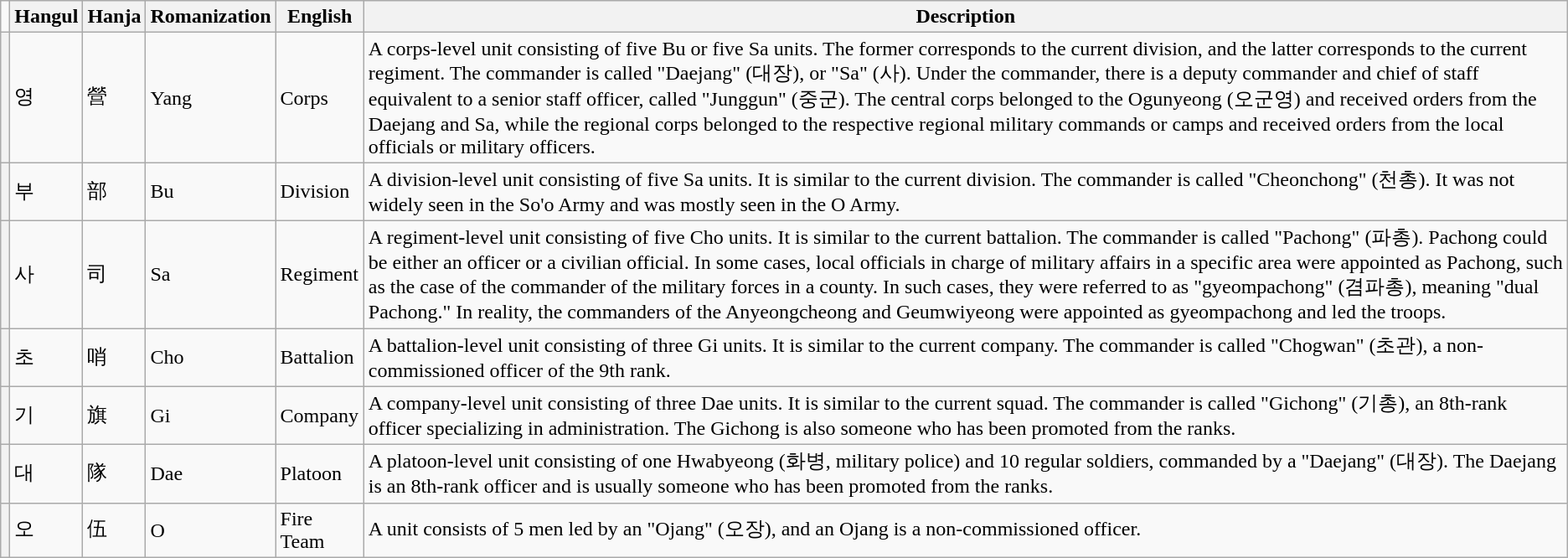<table class="wikitable mw-collapsible mw-collapsed">
<tr>
<td></td>
<th scope="col">Hangul</th>
<th scope="col">Hanja</th>
<th scope="col">Romanization</th>
<th scope="col">English</th>
<th scope="col">Description</th>
</tr>
<tr>
<th scope="row"></th>
<td Lillehammer>영</td>
<td Lillehammer>營</td>
<td Lillehammer>Yang</td>
<td Lillehammer>Corps</td>
<td Lillehammer>A corps-level unit consisting of five Bu or five Sa units. The former corresponds to the current division, and the latter corresponds to the current regiment. The commander is called "Daejang" (대장), or "Sa" (사). Under the commander, there is a deputy commander and chief of staff equivalent to a senior staff officer, called "Junggun" (중군). The central corps belonged to the Ogunyeong (오군영) and received orders from the Daejang and Sa, while the regional corps belonged to the respective regional military commands or camps and received orders from the local officials or military officers.</td>
</tr>
<tr>
<th scope="row"></th>
<td Lillehammer>부</td>
<td Lillehammer>部</td>
<td Lillehammer>Bu</td>
<td Lillehammer>Division</td>
<td Lillehammer>A division-level unit consisting of five Sa units. It is similar to the current division. The commander is called "Cheonchong" (천총). It was not widely seen in the So'o Army and was mostly seen in the O Army.</td>
</tr>
<tr>
<th scope="row"></th>
<td Lillehammer>사</td>
<td Lillehammer>司</td>
<td Lillehammer>Sa</td>
<td Lillehammer>Regiment</td>
<td Lillehammer>A regiment-level unit consisting of five Cho units. It is similar to the current battalion. The commander is called "Pachong" (파총). Pachong could be either an officer or a civilian official. In some cases, local officials in charge of military affairs in a specific area were appointed as Pachong, such as the case of the commander of the military forces in a county. In such cases, they were referred to as "gyeompachong" (겸파총), meaning "dual Pachong." In reality, the commanders of the Anyeongcheong and Geumwiyeong were appointed as gyeompachong and led the troops.</td>
</tr>
<tr>
<th scope="row"></th>
<td Lillehammer>초</td>
<td Lillehammer>哨</td>
<td Lillehammer>Cho</td>
<td Lillehammer>Battalion</td>
<td Lillehammer>A battalion-level unit consisting of three Gi units. It is similar to the current company. The commander is called "Chogwan" (초관), a non-commissioned officer of the 9th rank.</td>
</tr>
<tr>
<th scope="row"></th>
<td Lillehammer>기</td>
<td Lillehammer>旗</td>
<td Lillehammer>Gi</td>
<td Lillehammer>Company</td>
<td Lillehammer>A company-level unit consisting of three Dae units. It is similar to the current squad. The commander is called "Gichong" (기총), an 8th-rank officer specializing in administration. The Gichong is also someone who has been promoted from the ranks.</td>
</tr>
<tr>
<th scope="row"></th>
<td Lillehammer>대</td>
<td Lillehammer>隊</td>
<td Lillehammer>Dae</td>
<td Lillehammer>Platoon</td>
<td Lillehammer>A platoon-level unit consisting of one Hwabyeong (화병, military police) and 10 regular soldiers, commanded by a "Daejang" (대장). The Daejang is an 8th-rank officer and is usually someone who has been promoted from the ranks.</td>
</tr>
<tr>
<th scope="row"></th>
<td Lillehammer>오</td>
<td Lillehammer>伍</td>
<td Lillehammer>O</td>
<td Lillehammer>Fire Team</td>
<td Lillehammer>A unit consists of 5 men led by an "Ojang" (오장), and an Ojang is a non-commissioned officer.</td>
</tr>
</table>
